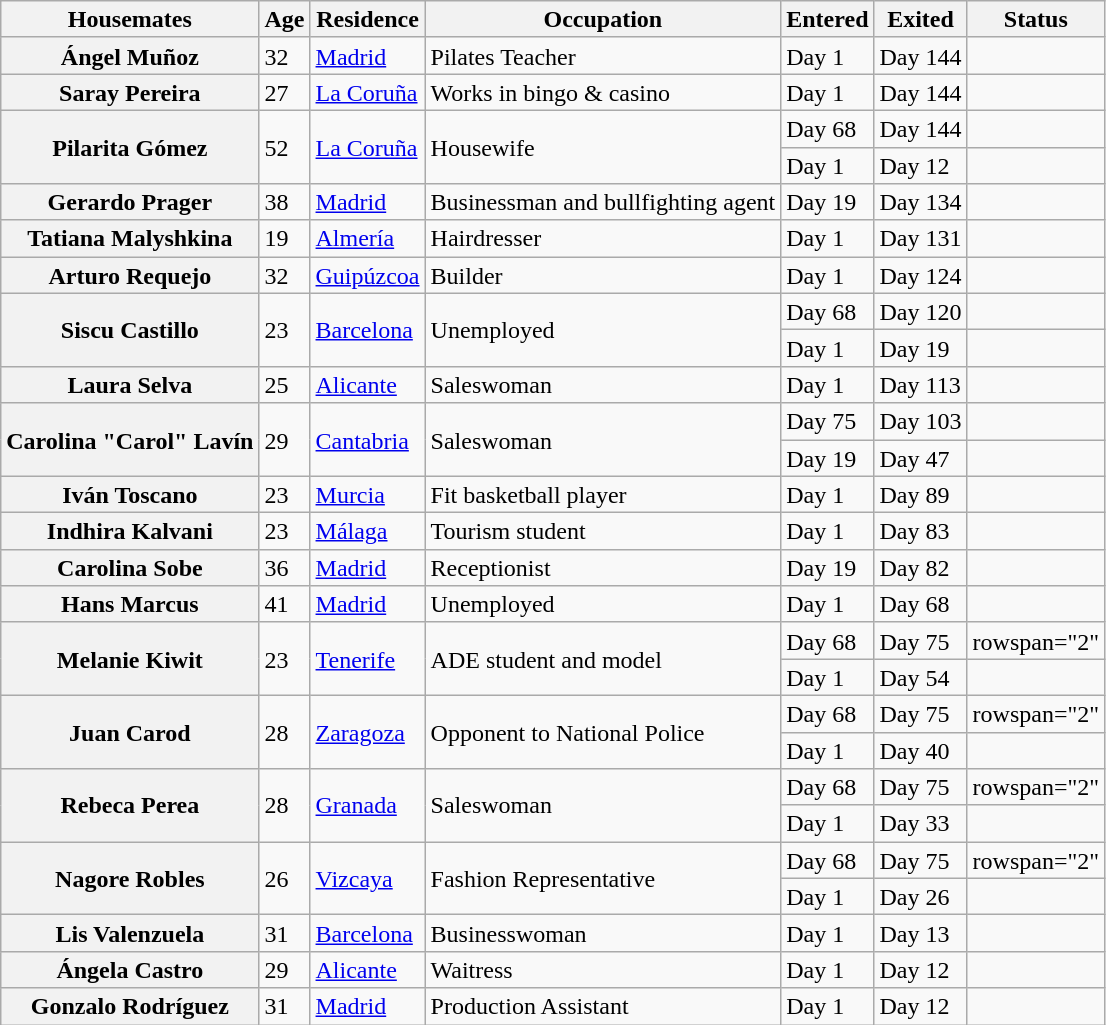<table class="wikitable sortable" style="text-align:left; line-height:17px; width:auto;">
<tr>
<th>Housemates</th>
<th>Age</th>
<th>Residence</th>
<th>Occupation</th>
<th>Entered</th>
<th>Exited</th>
<th>Status</th>
</tr>
<tr>
<th>Ángel Muñoz</th>
<td>32</td>
<td><a href='#'>Madrid</a></td>
<td>Pilates Teacher</td>
<td>Day 1</td>
<td>Day 144</td>
<td></td>
</tr>
<tr>
<th>Saray Pereira</th>
<td>27</td>
<td><a href='#'>La Coruña</a></td>
<td>Works in bingo & casino</td>
<td>Day 1</td>
<td>Day 144</td>
<td></td>
</tr>
<tr>
<th rowspan="2">Pilarita Gómez</th>
<td rowspan="2">52</td>
<td rowspan="2"><a href='#'>La Coruña</a></td>
<td rowspan="2">Housewife</td>
<td>Day 68</td>
<td>Day 144</td>
<td></td>
</tr>
<tr>
<td>Day 1</td>
<td>Day 12</td>
<td></td>
</tr>
<tr>
<th>Gerardo Prager</th>
<td>38</td>
<td><a href='#'>Madrid</a></td>
<td>Businessman and bullfighting agent</td>
<td>Day 19</td>
<td>Day 134</td>
<td></td>
</tr>
<tr>
<th>Tatiana Malyshkina</th>
<td>19</td>
<td><a href='#'>Almería</a></td>
<td>Hairdresser</td>
<td>Day 1</td>
<td>Day 131</td>
<td></td>
</tr>
<tr>
<th>Arturo Requejo</th>
<td>32</td>
<td><a href='#'>Guipúzcoa</a></td>
<td>Builder</td>
<td>Day 1</td>
<td>Day 124</td>
<td></td>
</tr>
<tr>
<th rowspan="2">Siscu Castillo</th>
<td rowspan="2">23</td>
<td rowspan="2"><a href='#'>Barcelona</a></td>
<td rowspan="2">Unemployed</td>
<td>Day 68</td>
<td>Day 120</td>
<td></td>
</tr>
<tr>
<td>Day 1</td>
<td>Day 19</td>
<td></td>
</tr>
<tr>
<th>Laura Selva</th>
<td>25</td>
<td><a href='#'>Alicante</a></td>
<td>Saleswoman</td>
<td>Day 1</td>
<td>Day 113</td>
<td></td>
</tr>
<tr>
<th rowspan="2">Carolina "<strong>Carol"</strong> Lavín</th>
<td rowspan="2">29</td>
<td rowspan="2"><a href='#'>Cantabria</a></td>
<td rowspan="2">Saleswoman</td>
<td>Day 75</td>
<td>Day 103</td>
<td></td>
</tr>
<tr>
<td>Day 19</td>
<td>Day 47</td>
<td></td>
</tr>
<tr>
<th>Iván Toscano</th>
<td>23</td>
<td><a href='#'>Murcia</a></td>
<td>Fit basketball player</td>
<td>Day 1</td>
<td>Day 89</td>
<td></td>
</tr>
<tr>
<th>Indhira Kalvani</th>
<td>23</td>
<td><a href='#'>Málaga</a></td>
<td>Tourism student</td>
<td>Day 1</td>
<td>Day 83</td>
<td></td>
</tr>
<tr>
<th>Carolina Sobe</th>
<td>36</td>
<td><a href='#'>Madrid</a></td>
<td>Receptionist</td>
<td>Day 19</td>
<td>Day 82</td>
<td></td>
</tr>
<tr>
<th>Hans Marcus</th>
<td>41</td>
<td><a href='#'>Madrid</a></td>
<td>Unemployed</td>
<td>Day 1</td>
<td>Day 68</td>
<td></td>
</tr>
<tr>
<th rowspan="2">Melanie Kiwit</th>
<td rowspan="2">23</td>
<td rowspan="2"><a href='#'>Tenerife</a></td>
<td rowspan="2">ADE student and model</td>
<td>Day 68</td>
<td>Day 75</td>
<td>rowspan="2" </td>
</tr>
<tr>
<td>Day 1</td>
<td>Day 54</td>
</tr>
<tr>
<th rowspan="2">Juan Carod</th>
<td rowspan="2">28</td>
<td rowspan="2"><a href='#'>Zaragoza</a></td>
<td rowspan="2">Opponent to National Police</td>
<td>Day 68</td>
<td>Day 75</td>
<td>rowspan="2" </td>
</tr>
<tr>
<td>Day 1</td>
<td>Day 40</td>
</tr>
<tr>
<th rowspan="2">Rebeca Perea</th>
<td rowspan="2">28</td>
<td rowspan="2"><a href='#'>Granada</a></td>
<td rowspan="2">Saleswoman</td>
<td>Day 68</td>
<td>Day 75</td>
<td>rowspan="2" </td>
</tr>
<tr>
<td>Day 1</td>
<td>Day 33</td>
</tr>
<tr>
<th rowspan="2">Nagore Robles</th>
<td rowspan="2">26</td>
<td rowspan="2"><a href='#'>Vizcaya</a></td>
<td rowspan="2">Fashion Representative</td>
<td>Day 68</td>
<td>Day 75</td>
<td>rowspan="2" </td>
</tr>
<tr>
<td>Day 1</td>
<td>Day 26</td>
</tr>
<tr>
<th>Lis Valenzuela</th>
<td>31</td>
<td><a href='#'>Barcelona</a></td>
<td>Businesswoman</td>
<td>Day 1</td>
<td>Day 13</td>
<td></td>
</tr>
<tr>
<th>Ángela Castro</th>
<td>29</td>
<td><a href='#'>Alicante</a></td>
<td>Waitress</td>
<td>Day 1</td>
<td>Day 12</td>
<td></td>
</tr>
<tr>
<th>Gonzalo Rodríguez</th>
<td>31</td>
<td><a href='#'>Madrid</a></td>
<td>Production Assistant</td>
<td>Day 1</td>
<td>Day 12</td>
<td></td>
</tr>
</table>
